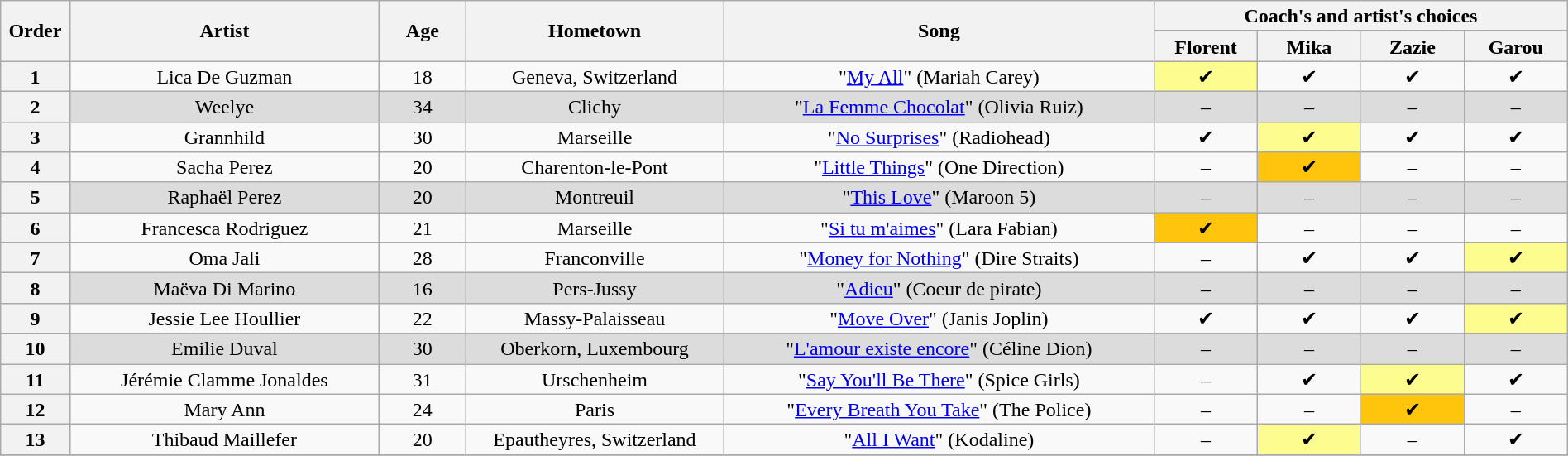<table class="wikitable" style="text-align:center; line-height:17px; width:100%">
<tr>
<th rowspan="2" scope="col" style="width:04%">Order</th>
<th rowspan="2" scope="col" style="width:18%">Artist</th>
<th rowspan="2" scope="col" style="width:05%">Age</th>
<th rowspan="2" scope="col" style="width:15%">Hometown</th>
<th rowspan="2" scope="col" style="width:25%">Song</th>
<th colspan="4" scope="col" style="width:24%">Coach's and artist's choices</th>
</tr>
<tr>
<th style="width:06%">Florent</th>
<th style="width:06%">Mika</th>
<th style="width:06%">Zazie</th>
<th style="width:06%">Garou</th>
</tr>
<tr>
<th>1</th>
<td>Lica De Guzman</td>
<td>18</td>
<td>Geneva, Switzerland</td>
<td>"<a href='#'>My All</a>" (Mariah Carey)</td>
<td style="background:#fdfc8f">✔</td>
<td>✔</td>
<td>✔</td>
<td>✔</td>
</tr>
<tr style="background:#DCDCDC">
<th>2</th>
<td>Weelye</td>
<td>34</td>
<td>Clichy</td>
<td>"<a href='#'>La Femme Chocolat</a>" (Olivia Ruiz)</td>
<td>–</td>
<td>–</td>
<td>–</td>
<td>–</td>
</tr>
<tr>
<th>3</th>
<td>Grannhild</td>
<td>30</td>
<td>Marseille</td>
<td>"<a href='#'>No Surprises</a>" (Radiohead)</td>
<td>✔</td>
<td style="background:#fdfc8f">✔</td>
<td>✔</td>
<td>✔</td>
</tr>
<tr>
<th>4</th>
<td>Sacha Perez</td>
<td>20</td>
<td>Charenton-le-Pont</td>
<td>"<a href='#'>Little Things</a>" (One Direction)</td>
<td>–</td>
<td style="background:#ffc40c">✔</td>
<td>–</td>
<td>–</td>
</tr>
<tr style="background:#DCDCDC">
<th>5</th>
<td>Raphaël Perez</td>
<td>20</td>
<td>Montreuil</td>
<td>"<a href='#'>This Love</a>" (Maroon 5)</td>
<td>–</td>
<td>–</td>
<td>–</td>
<td>–</td>
</tr>
<tr>
<th>6</th>
<td>Francesca Rodriguez</td>
<td>21</td>
<td>Marseille</td>
<td>"<a href='#'>Si tu m'aimes</a>" (Lara Fabian)</td>
<td style="background:#ffc40c">✔</td>
<td>–</td>
<td>–</td>
<td>–</td>
</tr>
<tr>
<th>7</th>
<td>Oma Jali</td>
<td>28</td>
<td>Franconville</td>
<td>"<a href='#'>Money for Nothing</a>" (Dire Straits)</td>
<td>–</td>
<td>✔</td>
<td>✔</td>
<td style="background:#fdfc8f">✔</td>
</tr>
<tr style="background:#DCDCDC">
<th>8</th>
<td>Maëva Di Marino</td>
<td>16</td>
<td>Pers-Jussy</td>
<td>"<a href='#'>Adieu</a>" (Coeur de pirate)</td>
<td>–</td>
<td>–</td>
<td>–</td>
<td>–</td>
</tr>
<tr>
<th>9</th>
<td>Jessie Lee Houllier</td>
<td>22</td>
<td>Massy-Palaisseau</td>
<td>"<a href='#'>Move Over</a>" (Janis Joplin)</td>
<td>✔</td>
<td>✔</td>
<td>✔</td>
<td style="background:#fdfc8f">✔</td>
</tr>
<tr style="background:#DCDCDC">
<th>10</th>
<td>Emilie Duval</td>
<td>30</td>
<td>Oberkorn, Luxembourg</td>
<td>"<a href='#'>L'amour existe encore</a>" (Céline Dion)</td>
<td>–</td>
<td>–</td>
<td>–</td>
<td>–</td>
</tr>
<tr>
<th>11</th>
<td>Jérémie Clamme Jonaldes</td>
<td>31</td>
<td>Urschenheim</td>
<td>"<a href='#'>Say You'll Be There</a>" (Spice Girls)</td>
<td>–</td>
<td>✔</td>
<td style="background:#fdfc8f">✔</td>
<td>✔</td>
</tr>
<tr>
<th>12</th>
<td>Mary Ann</td>
<td>24</td>
<td>Paris</td>
<td>"<a href='#'>Every Breath You Take</a>" (The Police)</td>
<td>–</td>
<td>–</td>
<td style="background:#ffc40c">✔</td>
<td>–</td>
</tr>
<tr>
<th>13</th>
<td>Thibaud Maillefer</td>
<td>20</td>
<td>Epautheyres, Switzerland</td>
<td>"<a href='#'>All I Want</a>" (Kodaline)</td>
<td>–</td>
<td style="background:#fdfc8f">✔</td>
<td>–</td>
<td>✔</td>
</tr>
<tr>
</tr>
</table>
